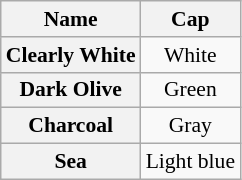<table class="wikitable floatright" style="font-size:90%;text-align:center;">
<tr>
<th>Name</th>
<th>Cap</th>
</tr>
<tr>
<th>Clearly White</th>
<td> White</td>
</tr>
<tr>
<th>Dark Olive</th>
<td> Green</td>
</tr>
<tr>
<th>Charcoal</th>
<td> Gray</td>
</tr>
<tr>
<th>Sea</th>
<td> Light blue</td>
</tr>
</table>
